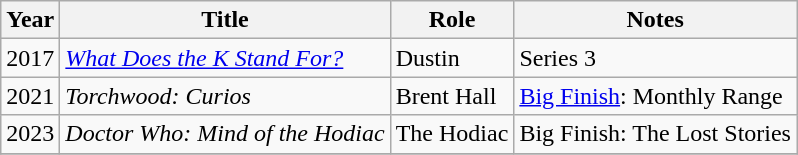<table class="wikitable sortable">
<tr>
<th>Year</th>
<th>Title</th>
<th>Role</th>
<th class="unsortable">Notes</th>
</tr>
<tr>
<td>2017</td>
<td><em><a href='#'>What Does the K Stand For?</a></em></td>
<td>Dustin</td>
<td>Series 3</td>
</tr>
<tr>
<td>2021</td>
<td><em>Torchwood: Curios</em></td>
<td>Brent Hall</td>
<td><a href='#'>Big Finish</a>: Monthly Range</td>
</tr>
<tr>
<td>2023</td>
<td><em>Doctor Who: Mind of the Hodiac</em></td>
<td>The Hodiac</td>
<td>Big Finish: The Lost Stories</td>
</tr>
<tr>
</tr>
</table>
